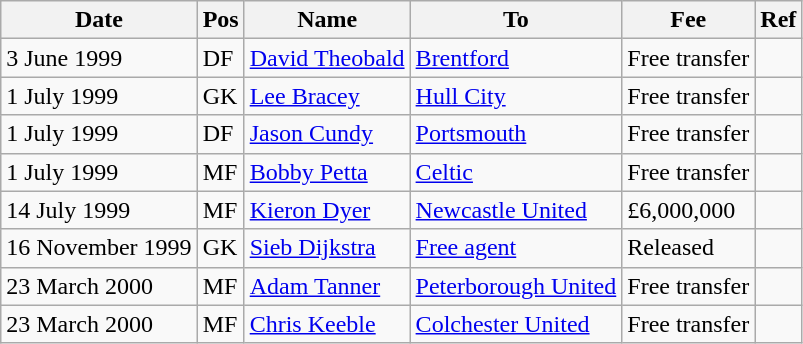<table class="wikitable">
<tr>
<th>Date</th>
<th>Pos</th>
<th>Name</th>
<th>To</th>
<th>Fee</th>
<th>Ref</th>
</tr>
<tr>
<td>3 June 1999</td>
<td>DF</td>
<td> <a href='#'>David Theobald</a></td>
<td> <a href='#'>Brentford</a></td>
<td>Free transfer</td>
<td></td>
</tr>
<tr>
<td>1 July 1999</td>
<td>GK</td>
<td> <a href='#'>Lee Bracey</a></td>
<td> <a href='#'>Hull City</a></td>
<td>Free transfer</td>
<td></td>
</tr>
<tr>
<td>1 July 1999</td>
<td>DF</td>
<td> <a href='#'>Jason Cundy</a></td>
<td> <a href='#'>Portsmouth</a></td>
<td>Free transfer</td>
<td></td>
</tr>
<tr>
<td>1 July 1999</td>
<td>MF</td>
<td> <a href='#'>Bobby Petta</a></td>
<td> <a href='#'>Celtic</a></td>
<td>Free transfer</td>
<td></td>
</tr>
<tr>
<td>14 July 1999</td>
<td>MF</td>
<td> <a href='#'>Kieron Dyer</a></td>
<td> <a href='#'>Newcastle United</a></td>
<td>£6,000,000</td>
<td></td>
</tr>
<tr>
<td>16 November 1999</td>
<td>GK</td>
<td> <a href='#'>Sieb Dijkstra</a></td>
<td><a href='#'>Free agent</a></td>
<td>Released</td>
<td></td>
</tr>
<tr>
<td>23 March 2000</td>
<td>MF</td>
<td> <a href='#'>Adam Tanner</a></td>
<td> <a href='#'>Peterborough United</a></td>
<td>Free transfer</td>
<td></td>
</tr>
<tr>
<td>23 March 2000</td>
<td>MF</td>
<td> <a href='#'>Chris Keeble</a></td>
<td> <a href='#'>Colchester United</a></td>
<td>Free transfer</td>
<td></td>
</tr>
</table>
